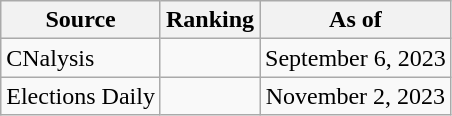<table class="wikitable" style="text-align:center">
<tr>
<th>Source</th>
<th>Ranking</th>
<th>As of</th>
</tr>
<tr>
<td align=left>CNalysis</td>
<td></td>
<td>September 6, 2023</td>
</tr>
<tr>
<td align=left>Elections Daily</td>
<td></td>
<td>November 2, 2023</td>
</tr>
</table>
